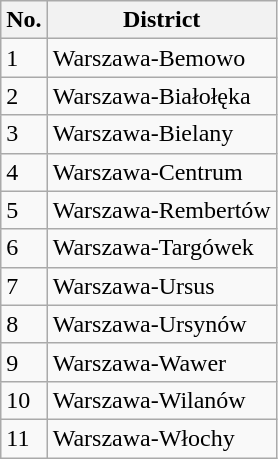<table class="wikitable">
<tr>
<th>No.</th>
<th>District</th>
</tr>
<tr>
<td>1</td>
<td>Warszawa-Bemowo</td>
</tr>
<tr>
<td>2</td>
<td>Warszawa-Białołęka</td>
</tr>
<tr>
<td>3</td>
<td>Warszawa-Bielany</td>
</tr>
<tr>
<td>4</td>
<td>Warszawa-Centrum</td>
</tr>
<tr>
<td>5</td>
<td>Warszawa-Rembertów</td>
</tr>
<tr>
<td>6</td>
<td>Warszawa-Targówek</td>
</tr>
<tr>
<td>7</td>
<td>Warszawa-Ursus</td>
</tr>
<tr>
<td>8</td>
<td>Warszawa-Ursynów</td>
</tr>
<tr>
<td>9</td>
<td>Warszawa-Wawer</td>
</tr>
<tr>
<td>10</td>
<td>Warszawa-Wilanów</td>
</tr>
<tr>
<td>11</td>
<td>Warszawa-Włochy</td>
</tr>
</table>
